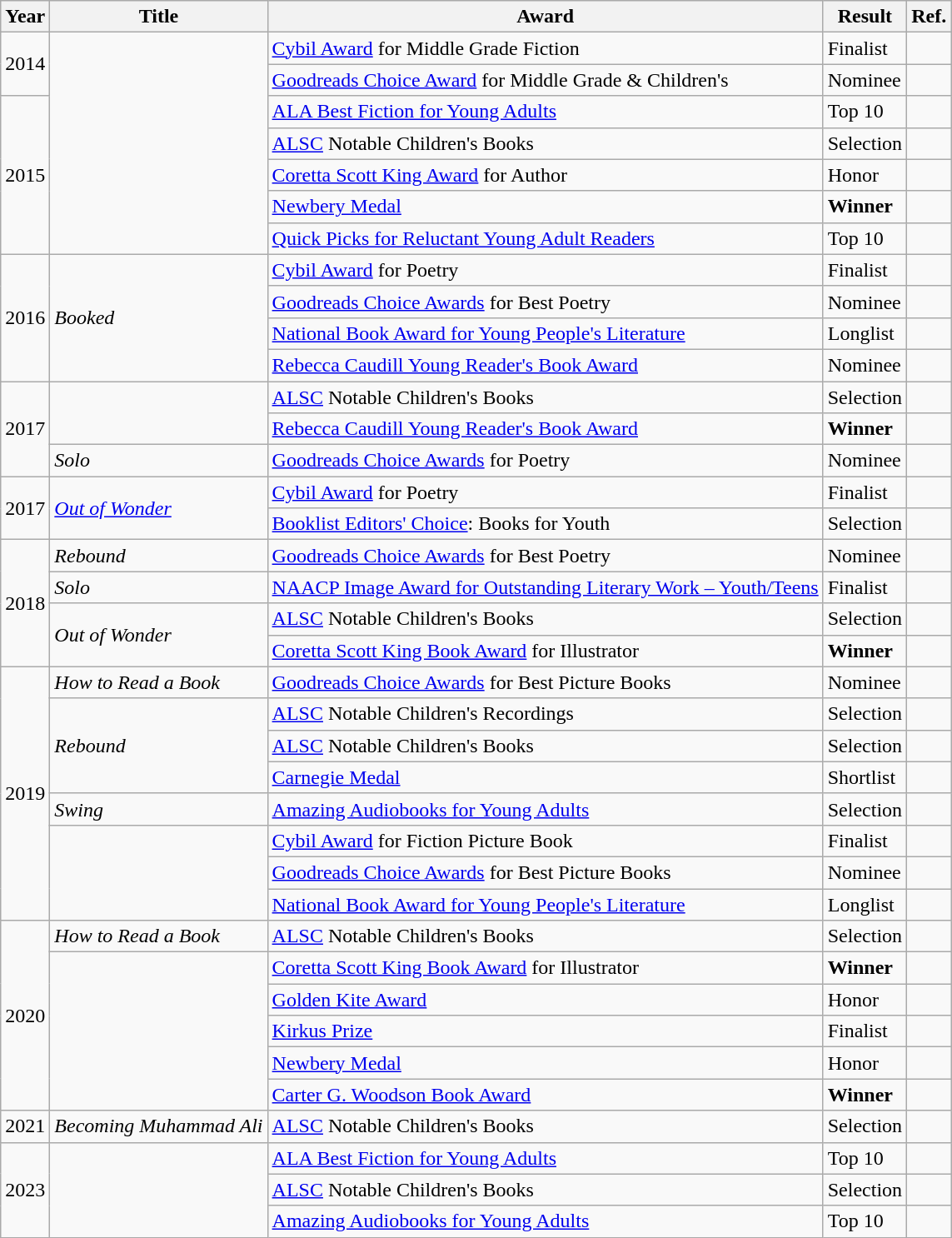<table class="wikitable">
<tr>
<th>Year</th>
<th>Title</th>
<th>Award</th>
<th>Result</th>
<th>Ref.</th>
</tr>
<tr>
<td rowspan="2">2014</td>
<td rowspan="7"></td>
<td><a href='#'>Cybil Award</a> for Middle Grade Fiction</td>
<td>Finalist</td>
<td></td>
</tr>
<tr>
<td><a href='#'>Goodreads Choice Award</a> for Middle Grade & Children's</td>
<td>Nominee</td>
<td></td>
</tr>
<tr>
<td rowspan="5">2015</td>
<td><a href='#'>ALA Best Fiction for Young Adults</a></td>
<td>Top 10</td>
<td></td>
</tr>
<tr>
<td><a href='#'>ALSC</a> Notable Children's Books</td>
<td>Selection</td>
<td></td>
</tr>
<tr>
<td><a href='#'>Coretta Scott King Award</a> for Author</td>
<td>Honor</td>
<td></td>
</tr>
<tr>
<td><a href='#'>Newbery Medal</a></td>
<td><strong>Winner</strong></td>
<td><em></em></td>
</tr>
<tr>
<td><a href='#'>Quick Picks for Reluctant Young Adult Readers</a></td>
<td>Top 10</td>
<td></td>
</tr>
<tr>
<td rowspan="4">2016</td>
<td rowspan="4"><em>Booked</em></td>
<td><a href='#'>Cybil Award</a> for Poetry</td>
<td>Finalist</td>
<td></td>
</tr>
<tr>
<td><a href='#'>Goodreads Choice Awards</a> for Best Poetry</td>
<td>Nominee</td>
<td></td>
</tr>
<tr>
<td><a href='#'>National Book Award for Young People's Literature</a></td>
<td>Longlist</td>
<td></td>
</tr>
<tr>
<td><a href='#'>Rebecca Caudill Young Reader's Book Award</a></td>
<td>Nominee</td>
<td></td>
</tr>
<tr>
<td rowspan="3">2017</td>
<td rowspan="2"></td>
<td><a href='#'>ALSC</a> Notable Children's Books</td>
<td>Selection</td>
<td></td>
</tr>
<tr>
<td><a href='#'>Rebecca Caudill Young Reader's Book Award</a></td>
<td><strong>Winner</strong></td>
<td></td>
</tr>
<tr>
<td><em>Solo</em></td>
<td><a href='#'>Goodreads Choice Awards</a> for Poetry</td>
<td>Nominee</td>
<td></td>
</tr>
<tr>
<td rowspan="2">2017</td>
<td rowspan="2"><em><a href='#'>Out of Wonder</a></em></td>
<td><a href='#'>Cybil Award</a> for Poetry</td>
<td>Finalist</td>
<td></td>
</tr>
<tr>
<td><a href='#'>Booklist Editors' Choice</a>: Books for Youth</td>
<td>Selection</td>
<td></td>
</tr>
<tr>
<td rowspan="4">2018</td>
<td><em>Rebound</em></td>
<td><a href='#'>Goodreads Choice Awards</a> for Best Poetry</td>
<td>Nominee</td>
<td></td>
</tr>
<tr>
<td><em>Solo</em></td>
<td><a href='#'>NAACP Image Award for Outstanding Literary Work – Youth/Teens</a></td>
<td>Finalist</td>
<td></td>
</tr>
<tr>
<td rowspan="2"><em>Out of Wonder</em></td>
<td><a href='#'>ALSC</a> Notable Children's Books</td>
<td>Selection</td>
<td></td>
</tr>
<tr>
<td><a href='#'>Coretta Scott King Book Award</a> for Illustrator</td>
<td><strong>Winner</strong></td>
<td></td>
</tr>
<tr>
<td rowspan="8">2019</td>
<td><em>How to Read a Book</em></td>
<td><a href='#'>Goodreads Choice Awards</a> for Best Picture Books</td>
<td>Nominee</td>
<td></td>
</tr>
<tr>
<td rowspan="3"><em>Rebound</em></td>
<td><a href='#'>ALSC</a> Notable Children's Recordings</td>
<td>Selection</td>
<td></td>
</tr>
<tr>
<td><a href='#'>ALSC</a> Notable Children's Books</td>
<td>Selection</td>
<td></td>
</tr>
<tr>
<td><a href='#'>Carnegie Medal</a></td>
<td>Shortlist</td>
<td></td>
</tr>
<tr>
<td><em>Swing</em></td>
<td><a href='#'>Amazing Audiobooks for Young Adults</a></td>
<td>Selection</td>
<td></td>
</tr>
<tr>
<td rowspan="3"></td>
<td><a href='#'>Cybil Award</a> for Fiction Picture Book</td>
<td>Finalist</td>
<td></td>
</tr>
<tr>
<td><a href='#'>Goodreads Choice Awards</a> for Best Picture Books</td>
<td>Nominee</td>
<td></td>
</tr>
<tr>
<td><a href='#'>National Book Award for Young People's Literature</a></td>
<td>Longlist</td>
<td></td>
</tr>
<tr>
<td rowspan="6">2020</td>
<td><em>How to Read a Book</em></td>
<td><a href='#'>ALSC</a> Notable Children's Books</td>
<td>Selection</td>
<td></td>
</tr>
<tr>
<td rowspan="5"></td>
<td><a href='#'>Coretta Scott King Book Award</a> for Illustrator</td>
<td><strong>Winner</strong></td>
<td></td>
</tr>
<tr>
<td><a href='#'>Golden Kite Award</a></td>
<td>Honor</td>
<td></td>
</tr>
<tr>
<td><a href='#'>Kirkus Prize</a></td>
<td>Finalist</td>
<td></td>
</tr>
<tr>
<td><a href='#'>Newbery Medal</a></td>
<td>Honor</td>
<td></td>
</tr>
<tr>
<td><a href='#'>Carter G. Woodson Book Award</a></td>
<td><strong>Winner</strong></td>
<td></td>
</tr>
<tr>
<td>2021</td>
<td><em>Becoming Muhammad Ali</em></td>
<td><a href='#'>ALSC</a> Notable Children's Books</td>
<td>Selection</td>
<td></td>
</tr>
<tr>
<td rowspan="3">2023</td>
<td rowspan="3"></td>
<td><a href='#'>ALA Best Fiction for Young Adults</a></td>
<td>Top 10</td>
<td></td>
</tr>
<tr>
<td><a href='#'>ALSC</a> Notable Children's Books</td>
<td>Selection</td>
<td></td>
</tr>
<tr>
<td><a href='#'>Amazing Audiobooks for Young Adults</a></td>
<td>Top 10</td>
<td></td>
</tr>
</table>
